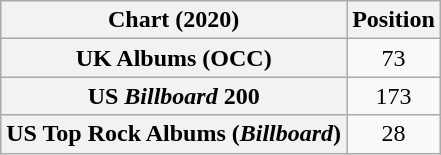<table class="wikitable sortable plainrowheaders" style="text-align:center">
<tr>
<th scope="col">Chart (2020)</th>
<th scope="col">Position</th>
</tr>
<tr>
<th scope="row">UK Albums (OCC)</th>
<td>73</td>
</tr>
<tr>
<th scope="row">US <em>Billboard</em> 200</th>
<td>173</td>
</tr>
<tr>
<th scope="row">US Top Rock Albums (<em>Billboard</em>)</th>
<td>28</td>
</tr>
</table>
